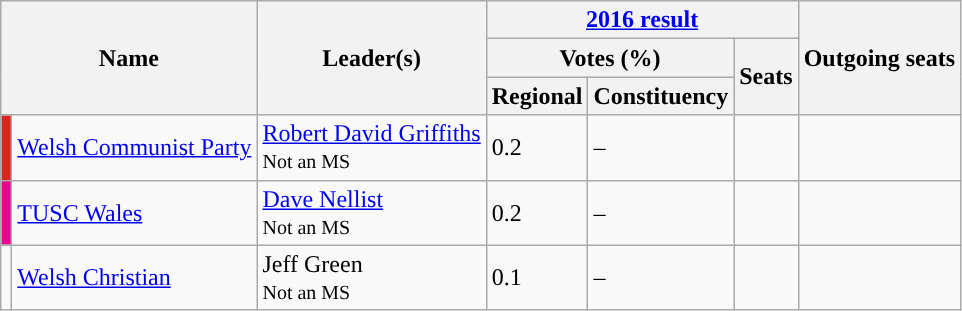<table class="wikitable">
<tr>
<th colspan="2" rowspan="3">Name</th>
<th rowspan="3">Leader(s)</th>
<th colspan="3"><a href='#'>2016 result</a></th>
<th rowspan="3">Outgoing seats</th>
</tr>
<tr>
<th colspan="2">Votes (%)</th>
<th rowspan="2">Seats</th>
</tr>
<tr>
<th>Regional</th>
<th>Constituency</th>
</tr>
<tr>
<td style="background:#dc241f "></td>
<td><a href='#'>Welsh Communist Party</a></td>
<td><a href='#'>Robert David Griffiths</a><br><small>Not an MS</small></td>
<td>0.2</td>
<td>–</td>
<td></td>
<td></td>
</tr>
<tr>
<td style="background:#EC008C"></td>
<td><a href='#'>TUSC Wales</a></td>
<td><a href='#'>Dave Nellist</a><br><small>Not an MS</small></td>
<td>0.2</td>
<td>–</td>
<td></td>
<td></td>
</tr>
<tr>
<td style="background:"></td>
<td><a href='#'>Welsh Christian</a></td>
<td>Jeff Green<br><small>Not an MS</small></td>
<td>0.1</td>
<td>–</td>
<td></td>
<td></td>
</tr>
</table>
